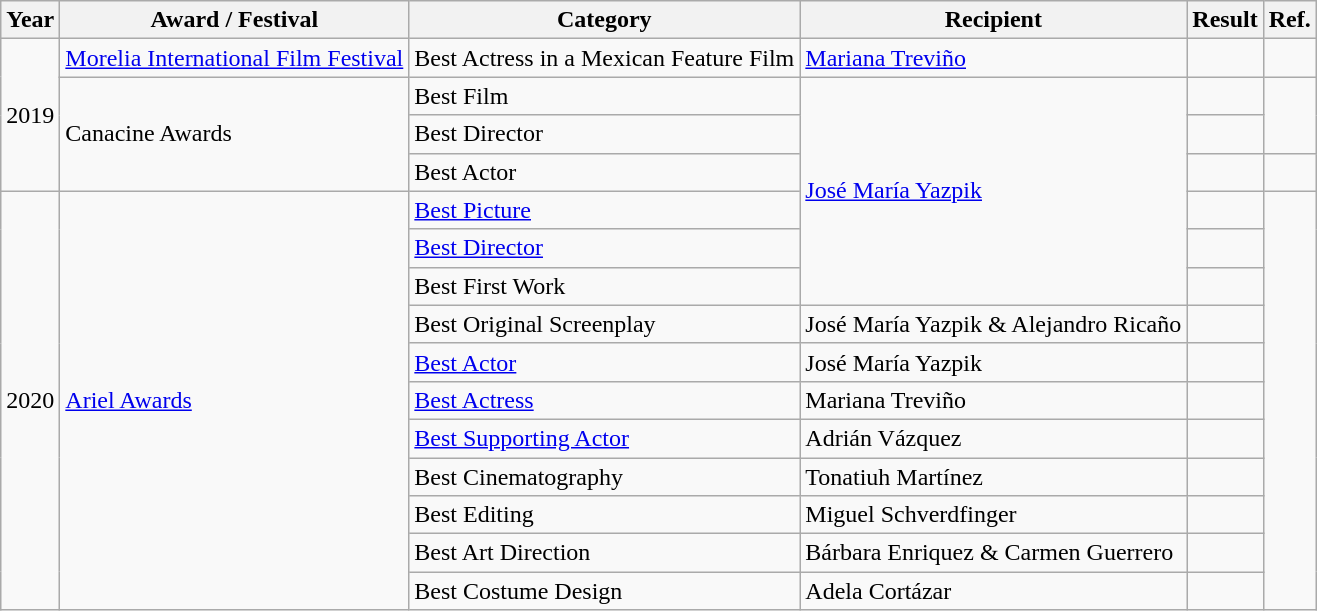<table class="wikitable">
<tr>
<th>Year</th>
<th>Award / Festival</th>
<th>Category</th>
<th>Recipient</th>
<th>Result</th>
<th>Ref.</th>
</tr>
<tr>
<td rowspan="4">2019</td>
<td><a href='#'>Morelia International Film Festival</a></td>
<td>Best Actress in a Mexican Feature Film</td>
<td><a href='#'>Mariana Treviño</a></td>
<td></td>
<td></td>
</tr>
<tr>
<td rowspan="3">Canacine Awards</td>
<td>Best Film</td>
<td rowspan="6"><a href='#'>José María Yazpik</a></td>
<td></td>
<td rowspan="2"></td>
</tr>
<tr>
<td>Best Director</td>
<td></td>
</tr>
<tr>
<td>Best Actor</td>
<td></td>
<td></td>
</tr>
<tr>
<td rowspan="11">2020</td>
<td rowspan="11"><a href='#'>Ariel Awards</a></td>
<td><a href='#'>Best Picture</a></td>
<td></td>
<td rowspan="11"></td>
</tr>
<tr>
<td><a href='#'>Best Director</a></td>
<td></td>
</tr>
<tr>
<td>Best First Work</td>
<td></td>
</tr>
<tr>
<td>Best Original Screenplay</td>
<td>José María Yazpik & Alejandro Ricaño</td>
<td></td>
</tr>
<tr>
<td><a href='#'>Best Actor</a></td>
<td>José María Yazpik</td>
<td></td>
</tr>
<tr>
<td><a href='#'>Best Actress</a></td>
<td>Mariana Treviño</td>
<td></td>
</tr>
<tr>
<td><a href='#'>Best Supporting Actor</a></td>
<td>Adrián Vázquez</td>
<td></td>
</tr>
<tr>
<td>Best Cinematography</td>
<td>Tonatiuh Martínez</td>
<td></td>
</tr>
<tr>
<td>Best Editing</td>
<td>Miguel Schverdfinger</td>
<td></td>
</tr>
<tr>
<td>Best Art Direction</td>
<td>Bárbara Enriquez & Carmen Guerrero</td>
<td></td>
</tr>
<tr>
<td>Best Costume Design</td>
<td>Adela Cortázar</td>
<td></td>
</tr>
</table>
